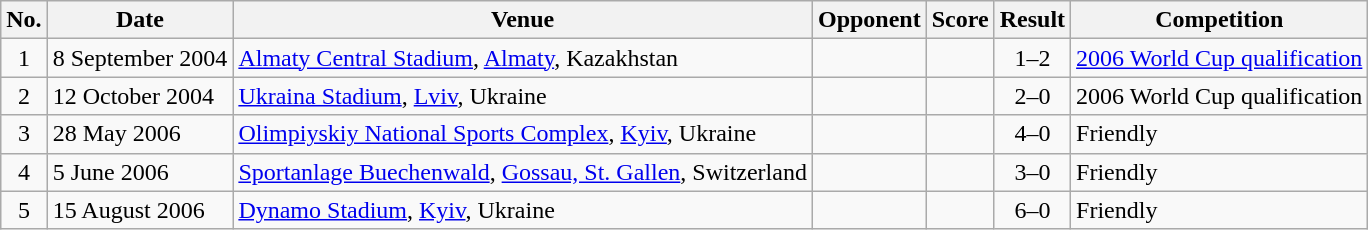<table class="wikitable sortable">
<tr>
<th scope="col">No.</th>
<th scope="col">Date</th>
<th scope="col">Venue</th>
<th scope="col">Opponent</th>
<th scope="col">Score</th>
<th scope="col">Result</th>
<th scope="col">Competition</th>
</tr>
<tr>
<td style="text-align:center">1</td>
<td>8 September 2004</td>
<td><a href='#'>Almaty Central Stadium</a>, <a href='#'>Almaty</a>, Kazakhstan</td>
<td></td>
<td></td>
<td style="text-align:center">1–2</td>
<td><a href='#'>2006 World Cup qualification</a></td>
</tr>
<tr>
<td style="text-align:center">2</td>
<td>12 October 2004</td>
<td><a href='#'>Ukraina Stadium</a>, <a href='#'>Lviv</a>, Ukraine</td>
<td></td>
<td></td>
<td style="text-align:center">2–0</td>
<td>2006 World Cup qualification</td>
</tr>
<tr>
<td style="text-align:center">3</td>
<td>28 May 2006</td>
<td><a href='#'>Olimpiyskiy National Sports Complex</a>, <a href='#'>Kyiv</a>, Ukraine</td>
<td></td>
<td></td>
<td style="text-align:center">4–0</td>
<td>Friendly</td>
</tr>
<tr>
<td style="text-align:center">4</td>
<td>5 June 2006</td>
<td><a href='#'>Sportanlage Buechenwald</a>, <a href='#'>Gossau, St. Gallen</a>, Switzerland</td>
<td></td>
<td></td>
<td style="text-align:center">3–0</td>
<td>Friendly</td>
</tr>
<tr>
<td style="text-align:center">5</td>
<td>15 August 2006</td>
<td><a href='#'>Dynamo Stadium</a>, <a href='#'>Kyiv</a>, Ukraine</td>
<td></td>
<td></td>
<td style="text-align:center">6–0</td>
<td>Friendly</td>
</tr>
</table>
